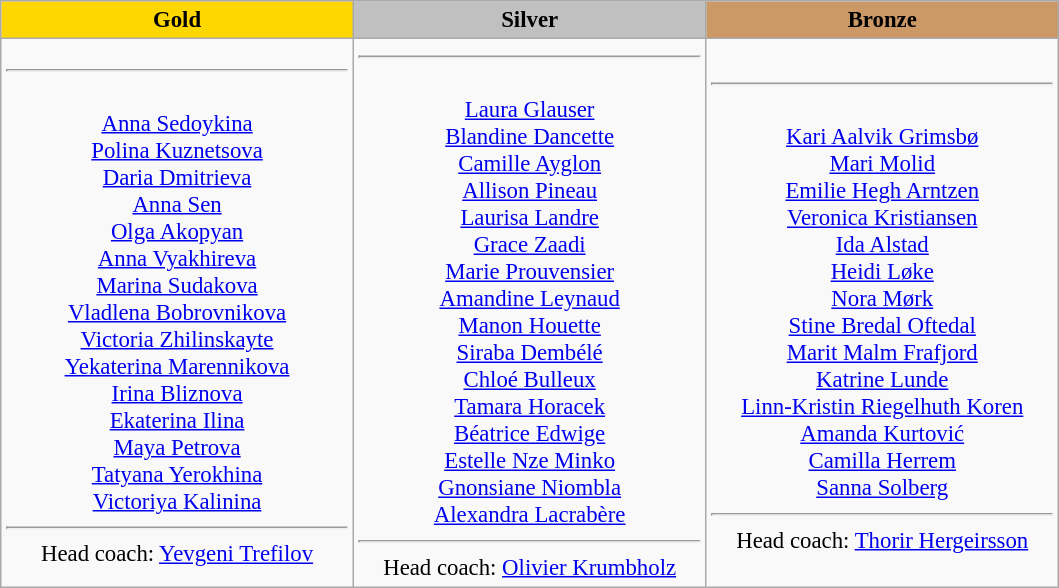<table class="wikitable" style="text-align: center; font-size: 95%;">
<tr>
<th style="width: 15em; background: gold">Gold</th>
<th style="width: 15em; background: silver">Silver</th>
<th style="width: 15em; background: #CC9966">Bronze</th>
</tr>
<tr>
<td><hr><br><a href='#'>Anna Sedoykina</a><br><a href='#'>Polina Kuznetsova</a><br><a href='#'>Daria Dmitrieva</a><br><a href='#'>Anna Sen</a><br><a href='#'>Olga Akopyan</a><br><a href='#'>Anna Vyakhireva</a><br><a href='#'>Marina Sudakova</a><br><a href='#'>Vladlena Bobrovnikova</a><br><a href='#'>Victoria Zhilinskayte</a><br><a href='#'>Yekaterina Marennikova</a><br><a href='#'>Irina Bliznova</a><br><a href='#'>Ekaterina Ilina</a><br><a href='#'>Maya Petrova</a><br><a href='#'>Tatyana Yerokhina</a><br><a href='#'>Victoriya Kalinina</a><br><hr>Head coach: <a href='#'>Yevgeni Trefilov</a></td>
<td><hr><br><a href='#'>Laura Glauser</a><br><a href='#'>Blandine Dancette</a><br><a href='#'>Camille Ayglon</a><br><a href='#'>Allison Pineau</a><br><a href='#'>Laurisa Landre</a><br><a href='#'>Grace Zaadi</a><br><a href='#'>Marie Prouvensier</a><br><a href='#'>Amandine Leynaud</a><br><a href='#'>Manon Houette</a><br><a href='#'>Siraba Dembélé</a><br><a href='#'>Chloé Bulleux</a><br><a href='#'>Tamara Horacek</a><br><a href='#'>Béatrice Edwige</a><br><a href='#'>Estelle Nze Minko</a><br><a href='#'>Gnonsiane Niombla</a><br><a href='#'>Alexandra Lacrabère</a><br><hr>Head coach: <a href='#'>Olivier Krumbholz</a></td>
<td><hr><br><a href='#'>Kari Aalvik Grimsbø</a><br><a href='#'>Mari Molid</a><br><a href='#'>Emilie Hegh Arntzen</a><br><a href='#'>Veronica Kristiansen</a><br><a href='#'>Ida Alstad</a><br><a href='#'>Heidi Løke</a><br><a href='#'>Nora Mørk</a><br><a href='#'>Stine Bredal Oftedal</a><br><a href='#'>Marit Malm Frafjord</a><br><a href='#'>Katrine Lunde</a><br><a href='#'>Linn-Kristin Riegelhuth Koren</a><br><a href='#'>Amanda Kurtović</a><br><a href='#'>Camilla Herrem</a><br><a href='#'>Sanna Solberg</a><br><hr>Head coach: <a href='#'>Thorir Hergeirsson</a></td>
</tr>
</table>
